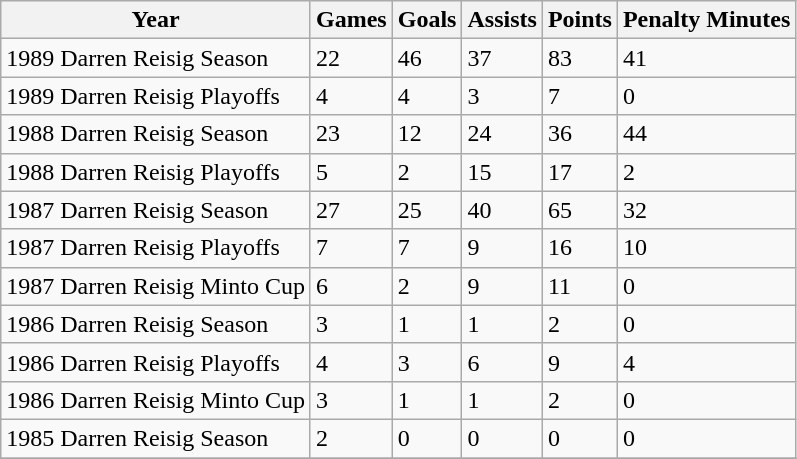<table class="wikitable">
<tr>
<th>Year</th>
<th>Games</th>
<th>Goals</th>
<th>Assists</th>
<th>Points</th>
<th>Penalty Minutes</th>
</tr>
<tr>
<td>1989 Darren Reisig Season</td>
<td>22</td>
<td>46</td>
<td>37</td>
<td>83</td>
<td>41</td>
</tr>
<tr>
<td>1989 Darren Reisig Playoffs</td>
<td>4</td>
<td>4</td>
<td>3</td>
<td>7</td>
<td>0</td>
</tr>
<tr>
<td>1988 Darren Reisig Season</td>
<td>23</td>
<td>12</td>
<td>24</td>
<td>36</td>
<td>44</td>
</tr>
<tr>
<td>1988 Darren Reisig Playoffs</td>
<td>5</td>
<td>2</td>
<td>15</td>
<td>17</td>
<td>2</td>
</tr>
<tr>
<td>1987 Darren Reisig Season</td>
<td>27</td>
<td>25</td>
<td>40</td>
<td>65</td>
<td>32</td>
</tr>
<tr>
<td>1987 Darren Reisig Playoffs</td>
<td>7</td>
<td>7</td>
<td>9</td>
<td>16</td>
<td>10</td>
</tr>
<tr>
<td>1987 Darren Reisig Minto Cup</td>
<td>6</td>
<td>2</td>
<td>9</td>
<td>11</td>
<td>0</td>
</tr>
<tr>
<td>1986 Darren Reisig Season</td>
<td>3</td>
<td>1</td>
<td>1</td>
<td>2</td>
<td>0</td>
</tr>
<tr>
<td>1986 Darren Reisig Playoffs</td>
<td>4</td>
<td>3</td>
<td>6</td>
<td>9</td>
<td>4</td>
</tr>
<tr>
<td>1986 Darren Reisig Minto Cup</td>
<td>3</td>
<td>1</td>
<td>1</td>
<td>2</td>
<td>0</td>
</tr>
<tr>
<td>1985 Darren Reisig Season</td>
<td>2</td>
<td>0</td>
<td>0</td>
<td>0</td>
<td>0</td>
</tr>
<tr>
</tr>
</table>
